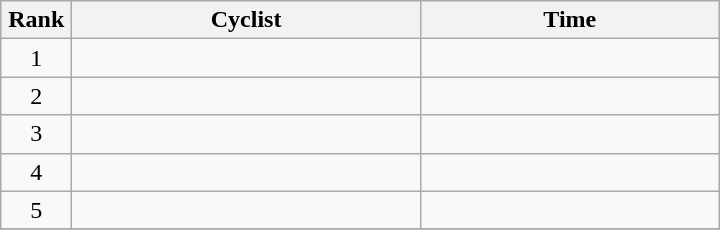<table class="wikitable" style="width:30em;margin-bottom:0;">
<tr>
<th>Rank</th>
<th>Cyclist</th>
<th>Time</th>
</tr>
<tr>
<td style="width:40px; text-align:center;">1</td>
<td style="width:225px;"></td>
<td align="right"></td>
</tr>
<tr>
<td style="text-align:center;">2</td>
<td></td>
<td align="right"></td>
</tr>
<tr>
<td style="text-align:center;">3</td>
<td></td>
<td align="right"></td>
</tr>
<tr>
<td style="text-align:center;">4</td>
<td></td>
<td align="right"></td>
</tr>
<tr>
<td style="text-align:center;">5</td>
<td></td>
<td align="right"></td>
</tr>
<tr>
</tr>
</table>
